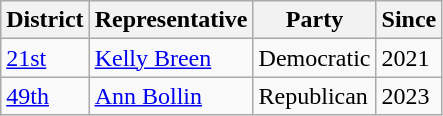<table class="wikitable">
<tr>
<th>District</th>
<th>Representative</th>
<th>Party</th>
<th>Since</th>
</tr>
<tr>
<td><a href='#'>21st</a></td>
<td><a href='#'>Kelly Breen</a></td>
<td>Democratic</td>
<td>2021</td>
</tr>
<tr>
<td><a href='#'>49th</a></td>
<td><a href='#'>Ann Bollin</a></td>
<td>Republican</td>
<td>2023</td>
</tr>
</table>
